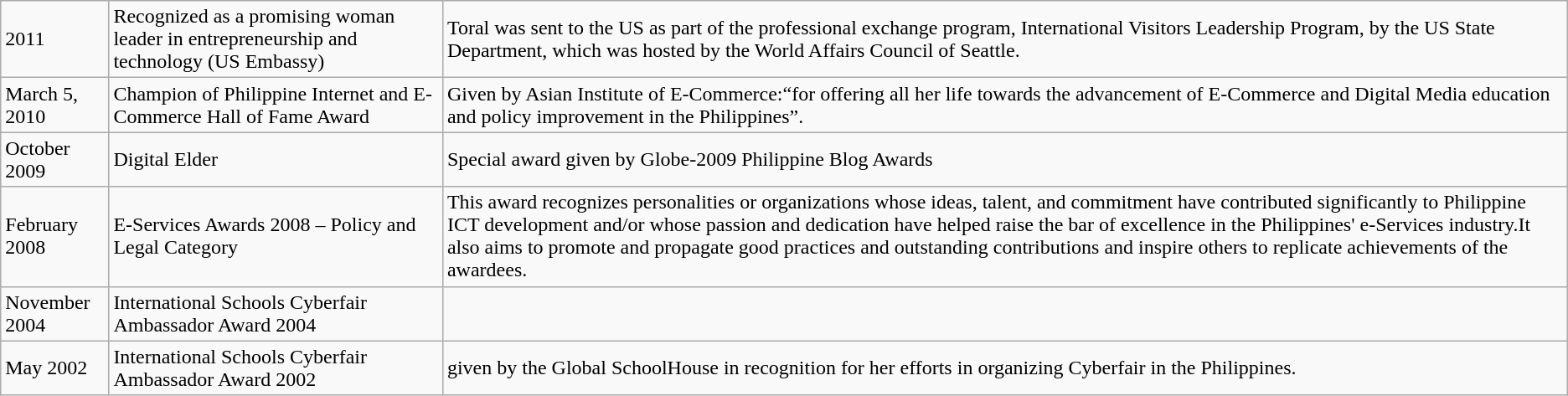<table class="wikitable">
<tr>
<td>2011</td>
<td>Recognized as a promising woman leader in entrepreneurship and technology (US Embassy)</td>
<td>Toral was sent to the US as part of the professional exchange program, International Visitors Leadership Program, by the US State Department, which was hosted by the World Affairs Council of Seattle.</td>
</tr>
<tr>
<td>March 5, 2010</td>
<td>Champion of Philippine Internet and E-Commerce Hall of Fame Award</td>
<td>Given by Asian Institute of E-Commerce:“for offering all her life towards the advancement of E-Commerce and Digital Media education and policy improvement in the Philippines”.</td>
</tr>
<tr>
<td>October 2009</td>
<td>Digital Elder</td>
<td>Special award given by Globe-2009 Philippine Blog Awards</td>
</tr>
<tr>
<td>February 2008</td>
<td>E-Services Awards 2008 – Policy and Legal Category</td>
<td>This award recognizes personalities or organizations whose ideas, talent, and commitment have contributed significantly to Philippine ICT development and/or whose passion and dedication have helped raise the bar of excellence in the Philippines' e-Services industry.It also aims to promote and propagate good practices and outstanding contributions and inspire others to replicate achievements of the awardees.</td>
</tr>
<tr>
<td>November 2004</td>
<td>International Schools Cyberfair Ambassador Award 2004</td>
<td></td>
</tr>
<tr>
<td>May 2002</td>
<td>International Schools Cyberfair Ambassador Award 2002</td>
<td>given by the Global SchoolHouse in recognition for her efforts in organizing Cyberfair in the Philippines.</td>
</tr>
</table>
